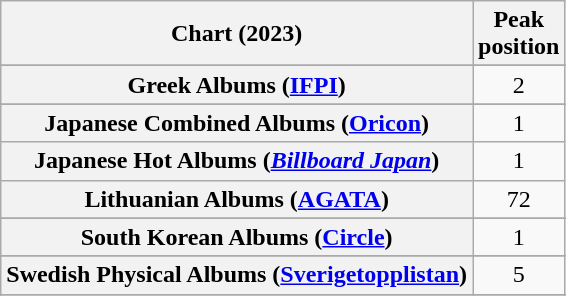<table class="wikitable plainrowheaders sortable" style="text-align:center">
<tr>
<th scope="col">Chart (2023)</th>
<th scope="col">Peak<br>position</th>
</tr>
<tr>
</tr>
<tr>
</tr>
<tr>
</tr>
<tr>
</tr>
<tr>
</tr>
<tr>
</tr>
<tr>
<th scope="row">Greek Albums (<a href='#'>IFPI</a>)</th>
<td>2</td>
</tr>
<tr>
</tr>
<tr>
</tr>
<tr>
</tr>
<tr>
<th scope="row">Japanese Combined Albums (<a href='#'>Oricon</a>)</th>
<td>1</td>
</tr>
<tr>
<th scope="row">Japanese Hot Albums (<em><a href='#'>Billboard Japan</a></em>)</th>
<td>1</td>
</tr>
<tr>
<th scope="row">Lithuanian Albums (<a href='#'>AGATA</a>)</th>
<td>72</td>
</tr>
<tr>
</tr>
<tr>
</tr>
<tr>
<th scope="row">South Korean Albums (<a href='#'>Circle</a>)</th>
<td>1</td>
</tr>
<tr>
</tr>
<tr>
<th scope="row">Swedish Physical Albums (<a href='#'>Sverigetopplistan</a>)</th>
<td>5</td>
</tr>
<tr>
</tr>
<tr>
</tr>
<tr>
</tr>
<tr>
</tr>
</table>
